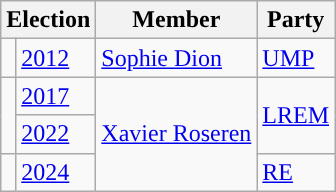<table class="wikitable">
<tr>
<th colspan=2>Election</th>
<th>Member</th>
<th>Party</th>
</tr>
<tr>
<td style="background-color: "></td>
<td><a href='#'>2012</a></td>
<td><a href='#'>Sophie Dion</a></td>
<td><a href='#'>UMP</a></td>
</tr>
<tr>
<td rowspan="2" style="background-color: "></td>
<td><a href='#'>2017</a></td>
<td rowspan="3"><a href='#'>Xavier Roseren</a></td>
<td rowspan="2"><a href='#'>LREM</a></td>
</tr>
<tr>
<td><a href='#'>2022</a></td>
</tr>
<tr>
<td style="background-color: "></td>
<td><a href='#'>2024</a></td>
<td><a href='#'>RE</a></td>
</tr>
</table>
